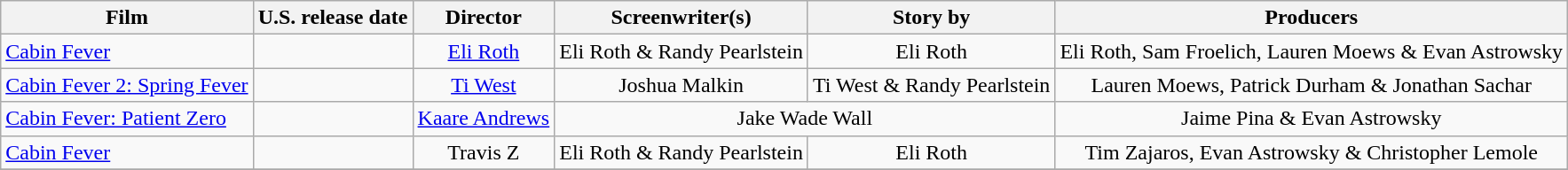<table class="wikitable plainrowheaders" style="text-align:center">
<tr>
<th>Film</th>
<th>U.S. release date</th>
<th>Director</th>
<th>Screenwriter(s)</th>
<th>Story by</th>
<th>Producers</th>
</tr>
<tr>
<td style="text-align:left"><a href='#'>Cabin Fever</a></td>
<td style="text-align:left"></td>
<td><a href='#'>Eli Roth</a></td>
<td>Eli Roth & Randy Pearlstein</td>
<td>Eli Roth</td>
<td>Eli Roth, Sam Froelich, Lauren Moews & Evan Astrowsky</td>
</tr>
<tr>
<td style="text-align:left"><a href='#'>Cabin Fever 2: Spring Fever</a></td>
<td style="text-align:left"></td>
<td><a href='#'>Ti West</a></td>
<td>Joshua Malkin</td>
<td>Ti West & Randy Pearlstein</td>
<td>Lauren Moews, Patrick Durham & Jonathan Sachar</td>
</tr>
<tr>
<td style="text-align:left"><a href='#'>Cabin Fever: Patient Zero</a></td>
<td style="text-align:left"></td>
<td><a href='#'>Kaare Andrews</a></td>
<td colspan="2">Jake Wade Wall</td>
<td>Jaime Pina & Evan Astrowsky</td>
</tr>
<tr>
<td style="text-align:left"><a href='#'>Cabin Fever</a></td>
<td style="text-align:left"></td>
<td>Travis Z</td>
<td>Eli Roth & Randy Pearlstein</td>
<td>Eli Roth</td>
<td>Tim Zajaros, Evan Astrowsky & Christopher Lemole</td>
</tr>
<tr>
</tr>
</table>
